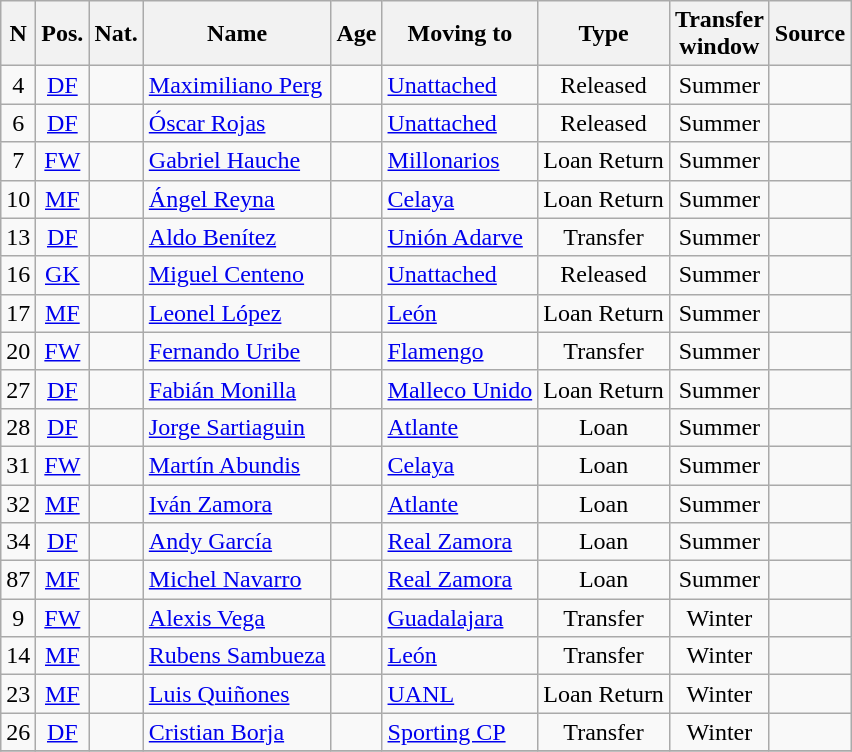<table class="wikitable sortable" style="text-align:center">
<tr>
<th>N</th>
<th>Pos.</th>
<th>Nat.</th>
<th>Name</th>
<th>Age</th>
<th>Moving to</th>
<th>Type</th>
<th>Transfer<br>window</th>
<th>Source</th>
</tr>
<tr>
<td>4</td>
<td><a href='#'>DF</a></td>
<td></td>
<td align=left><a href='#'>Maximiliano Perg</a></td>
<td></td>
<td align=left><a href='#'>Unattached</a></td>
<td>Released</td>
<td>Summer</td>
<td></td>
</tr>
<tr>
<td>6</td>
<td><a href='#'>DF</a></td>
<td></td>
<td align=left><a href='#'>Óscar Rojas</a></td>
<td></td>
<td align=left><a href='#'>Unattached</a></td>
<td>Released</td>
<td>Summer</td>
<td></td>
</tr>
<tr>
<td>7</td>
<td><a href='#'>FW</a></td>
<td></td>
<td align=left><a href='#'>Gabriel Hauche</a></td>
<td></td>
<td align=left> <a href='#'>Millonarios</a></td>
<td>Loan Return</td>
<td>Summer</td>
<td></td>
</tr>
<tr>
<td>10</td>
<td><a href='#'>MF</a></td>
<td></td>
<td align=left><a href='#'>Ángel Reyna</a></td>
<td></td>
<td align=left><a href='#'>Celaya</a></td>
<td>Loan Return</td>
<td>Summer</td>
<td></td>
</tr>
<tr>
<td>13</td>
<td><a href='#'>DF</a></td>
<td></td>
<td align=left><a href='#'>Aldo Benítez</a></td>
<td></td>
<td align=left> <a href='#'>Unión Adarve</a></td>
<td>Transfer</td>
<td>Summer</td>
<td></td>
</tr>
<tr>
<td>16</td>
<td><a href='#'>GK</a></td>
<td></td>
<td align=left><a href='#'>Miguel Centeno</a></td>
<td></td>
<td align=left><a href='#'>Unattached</a></td>
<td>Released</td>
<td>Summer</td>
<td></td>
</tr>
<tr>
<td>17</td>
<td><a href='#'>MF</a></td>
<td></td>
<td align=left><a href='#'>Leonel López</a></td>
<td></td>
<td align=left><a href='#'>León</a></td>
<td>Loan Return</td>
<td>Summer</td>
<td></td>
</tr>
<tr>
<td>20</td>
<td><a href='#'>FW</a></td>
<td></td>
<td align=left><a href='#'>Fernando Uribe</a></td>
<td></td>
<td align=left> <a href='#'>Flamengo</a></td>
<td>Transfer</td>
<td>Summer</td>
<td></td>
</tr>
<tr>
<td>27</td>
<td><a href='#'>DF</a></td>
<td></td>
<td align=left><a href='#'>Fabián Monilla</a></td>
<td></td>
<td align=left> <a href='#'>Malleco Unido</a></td>
<td>Loan Return</td>
<td>Summer</td>
<td></td>
</tr>
<tr>
<td>28</td>
<td><a href='#'>DF</a></td>
<td></td>
<td align=left><a href='#'>Jorge Sartiaguin</a></td>
<td></td>
<td align=left><a href='#'>Atlante</a></td>
<td>Loan</td>
<td>Summer</td>
<td></td>
</tr>
<tr>
<td>31</td>
<td><a href='#'>FW</a></td>
<td></td>
<td align=left><a href='#'>Martín Abundis</a></td>
<td></td>
<td align=left><a href='#'>Celaya</a></td>
<td>Loan</td>
<td>Summer</td>
<td></td>
</tr>
<tr>
<td>32</td>
<td><a href='#'>MF</a></td>
<td></td>
<td align=left><a href='#'>Iván Zamora</a></td>
<td></td>
<td align=left><a href='#'>Atlante</a></td>
<td>Loan</td>
<td>Summer</td>
<td></td>
</tr>
<tr>
<td>34</td>
<td><a href='#'>DF</a></td>
<td></td>
<td align=left><a href='#'>Andy García</a></td>
<td></td>
<td align=left><a href='#'>Real Zamora</a></td>
<td>Loan</td>
<td>Summer</td>
<td></td>
</tr>
<tr>
<td>87</td>
<td><a href='#'>MF</a></td>
<td></td>
<td align=left><a href='#'>Michel Navarro</a></td>
<td></td>
<td align=left><a href='#'>Real Zamora</a></td>
<td>Loan</td>
<td>Summer</td>
<td></td>
</tr>
<tr>
<td>9</td>
<td><a href='#'>FW</a></td>
<td></td>
<td align=left><a href='#'>Alexis Vega</a></td>
<td></td>
<td align=left><a href='#'>Guadalajara</a></td>
<td>Transfer</td>
<td>Winter</td>
<td></td>
</tr>
<tr>
<td>14</td>
<td><a href='#'>MF</a></td>
<td></td>
<td align=left><a href='#'>Rubens Sambueza</a></td>
<td></td>
<td align=left><a href='#'>León</a></td>
<td>Transfer</td>
<td>Winter</td>
<td></td>
</tr>
<tr>
<td>23</td>
<td><a href='#'>MF</a></td>
<td></td>
<td align=left><a href='#'>Luis Quiñones</a></td>
<td></td>
<td align=left><a href='#'>UANL</a></td>
<td>Loan Return</td>
<td>Winter</td>
<td></td>
</tr>
<tr>
<td>26</td>
<td><a href='#'>DF</a></td>
<td></td>
<td align=left><a href='#'>Cristian Borja</a></td>
<td></td>
<td align=left> <a href='#'>Sporting CP</a></td>
<td>Transfer</td>
<td>Winter</td>
<td></td>
</tr>
<tr>
</tr>
</table>
